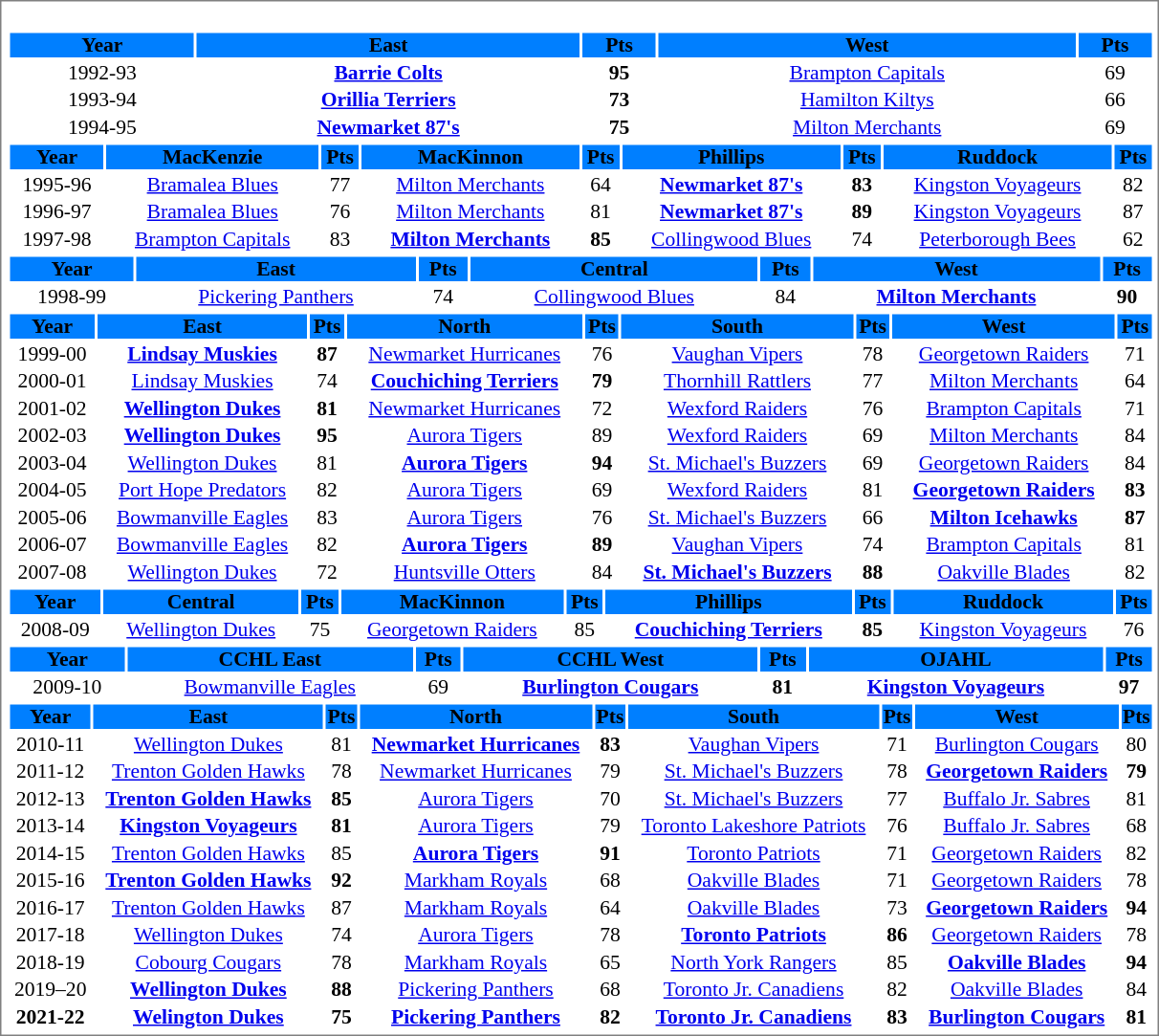<table cellpadding="0" style="font-size: 100%; border: 1px solid gray;">
<tr align="center" style="vertical-align: top">
<td></td>
<td><br><table cellpadding="0" width="800px" style="font-size: 90%;">
<tr bgcolor="#007FFF">
<th style= width="60">Year</th>
<th style=>East</th>
<th style= width="33">Pts</th>
<th style=>West</th>
<th style= width="33">Pts</th>
</tr>
<tr align="center">
<td>1992-93</td>
<td><strong><a href='#'>Barrie Colts</a></strong></td>
<td><strong>95</strong></td>
<td><a href='#'>Brampton Capitals</a></td>
<td>69</td>
</tr>
<tr align="center">
<td>1993-94</td>
<td><strong><a href='#'>Orillia Terriers</a></strong></td>
<td><strong>73</strong></td>
<td><a href='#'>Hamilton Kiltys</a></td>
<td>66</td>
</tr>
<tr align="center">
<td>1994-95</td>
<td><strong><a href='#'>Newmarket 87's</a></strong></td>
<td><strong>75</strong></td>
<td><a href='#'>Milton Merchants</a></td>
<td>69</td>
</tr>
</table>
<table cellpadding="0" width="800px" style="font-size: 90%;">
<tr bgcolor="#007FFF">
<th style= width="60">Year</th>
<th style=>MacKenzie</th>
<th style= width="33">Pts</th>
<th style=>MacKinnon</th>
<th style= width="33">Pts</th>
<th style=>Phillips</th>
<th style= width="33">Pts</th>
<th style=>Ruddock</th>
<th style= width="33">Pts</th>
</tr>
<tr align="center">
<td>1995-96</td>
<td><a href='#'>Bramalea Blues</a></td>
<td>77</td>
<td><a href='#'>Milton Merchants</a></td>
<td>64</td>
<td><strong><a href='#'>Newmarket 87's</a></strong></td>
<td><strong>83</strong></td>
<td><a href='#'>Kingston Voyageurs</a></td>
<td>82</td>
</tr>
<tr align="center">
<td>1996-97</td>
<td><a href='#'>Bramalea Blues</a></td>
<td>76</td>
<td><a href='#'>Milton Merchants</a></td>
<td>81</td>
<td><strong><a href='#'>Newmarket 87's</a></strong></td>
<td><strong>89</strong></td>
<td><a href='#'>Kingston Voyageurs</a></td>
<td>87</td>
</tr>
<tr align="center">
<td>1997-98</td>
<td><a href='#'>Brampton Capitals</a></td>
<td>83</td>
<td><strong><a href='#'>Milton Merchants</a></strong></td>
<td><strong>85</strong></td>
<td><a href='#'>Collingwood Blues</a></td>
<td>74</td>
<td><a href='#'>Peterborough Bees</a></td>
<td>62</td>
</tr>
</table>
<table cellpadding="0" width="800px" style="font-size: 90%;">
<tr bgcolor="#007FFF">
<th style= width="60">Year</th>
<th style=>East</th>
<th style= width="33">Pts</th>
<th style=>Central</th>
<th style= width="33">Pts</th>
<th style=>West</th>
<th style= width="33">Pts</th>
</tr>
<tr align="center">
<td>1998-99</td>
<td><a href='#'>Pickering Panthers</a></td>
<td>74</td>
<td><a href='#'>Collingwood Blues</a></td>
<td>84</td>
<td><strong><a href='#'>Milton Merchants</a></strong></td>
<td><strong>90</strong></td>
</tr>
</table>
<table cellpadding="0" width="800px" style="font-size: 90%;">
<tr bgcolor="#007FFF">
<th style= width="60">Year</th>
<th style=>East</th>
<th style= width="33">Pts</th>
<th style=>North</th>
<th style= width="33">Pts</th>
<th style=>South</th>
<th style= width="33">Pts</th>
<th style=>West</th>
<th style= width="33">Pts</th>
</tr>
<tr align="center">
<td>1999-00</td>
<td><strong><a href='#'>Lindsay Muskies</a></strong></td>
<td><strong>87</strong></td>
<td><a href='#'>Newmarket Hurricanes</a></td>
<td>76</td>
<td><a href='#'>Vaughan Vipers</a></td>
<td>78</td>
<td><a href='#'>Georgetown Raiders</a></td>
<td>71</td>
</tr>
<tr align="center">
<td>2000-01</td>
<td><a href='#'>Lindsay Muskies</a></td>
<td>74</td>
<td><strong><a href='#'>Couchiching Terriers</a></strong></td>
<td><strong>79</strong></td>
<td><a href='#'>Thornhill Rattlers</a></td>
<td>77</td>
<td><a href='#'>Milton Merchants</a></td>
<td>64</td>
</tr>
<tr align="center">
<td>2001-02</td>
<td><strong><a href='#'>Wellington Dukes</a></strong></td>
<td><strong>81</strong></td>
<td><a href='#'>Newmarket Hurricanes</a></td>
<td>72</td>
<td><a href='#'>Wexford Raiders</a></td>
<td>76</td>
<td><a href='#'>Brampton Capitals</a></td>
<td>71</td>
</tr>
<tr align="center">
<td>2002-03</td>
<td><strong><a href='#'>Wellington Dukes</a></strong></td>
<td><strong>95</strong></td>
<td><a href='#'>Aurora Tigers</a></td>
<td>89</td>
<td><a href='#'>Wexford Raiders</a></td>
<td>69</td>
<td><a href='#'>Milton Merchants</a></td>
<td>84</td>
</tr>
<tr align="center">
<td>2003-04</td>
<td><a href='#'>Wellington Dukes</a></td>
<td>81</td>
<td><strong><a href='#'>Aurora Tigers</a></strong></td>
<td><strong>94</strong></td>
<td><a href='#'>St. Michael's Buzzers</a></td>
<td>69</td>
<td><a href='#'>Georgetown Raiders</a></td>
<td>84</td>
</tr>
<tr align="center">
<td>2004-05</td>
<td><a href='#'>Port Hope Predators</a></td>
<td>82</td>
<td><a href='#'>Aurora Tigers</a></td>
<td>69</td>
<td><a href='#'>Wexford Raiders</a></td>
<td>81</td>
<td><strong><a href='#'>Georgetown Raiders</a></strong></td>
<td><strong>83</strong></td>
</tr>
<tr align="center">
<td>2005-06</td>
<td><a href='#'>Bowmanville Eagles</a></td>
<td>83</td>
<td><a href='#'>Aurora Tigers</a></td>
<td>76</td>
<td><a href='#'>St. Michael's Buzzers</a></td>
<td>66</td>
<td><strong><a href='#'>Milton Icehawks</a></strong></td>
<td><strong>87</strong></td>
</tr>
<tr align="center">
<td>2006-07</td>
<td><a href='#'>Bowmanville Eagles</a></td>
<td>82</td>
<td><strong><a href='#'>Aurora Tigers</a></strong></td>
<td><strong>89</strong></td>
<td><a href='#'>Vaughan Vipers</a></td>
<td>74</td>
<td><a href='#'>Brampton Capitals</a></td>
<td>81</td>
</tr>
<tr align="center">
<td>2007-08</td>
<td><a href='#'>Wellington Dukes</a></td>
<td>72</td>
<td><a href='#'>Huntsville Otters</a></td>
<td>84</td>
<td><strong><a href='#'>St. Michael's Buzzers</a></strong></td>
<td><strong>88</strong></td>
<td><a href='#'>Oakville Blades</a></td>
<td>82</td>
</tr>
</table>
<table cellpadding="0" width="800px" style="font-size: 90%;">
<tr bgcolor="#007FFF">
<th style= width="60">Year</th>
<th style=>Central</th>
<th style= width="33">Pts</th>
<th style=>MacKinnon</th>
<th style= width="33">Pts</th>
<th style=>Phillips</th>
<th style= width="33">Pts</th>
<th style=>Ruddock</th>
<th style= width="33">Pts</th>
</tr>
<tr align="center">
<td>2008-09</td>
<td><a href='#'>Wellington Dukes</a></td>
<td>75</td>
<td><a href='#'>Georgetown Raiders</a></td>
<td>85</td>
<td><strong><a href='#'>Couchiching Terriers</a></strong></td>
<td><strong>85</strong></td>
<td><a href='#'>Kingston Voyageurs</a></td>
<td>76</td>
</tr>
</table>
<table cellpadding="0" width="800px" style="font-size: 90%;">
<tr bgcolor="#007FFF">
<th style= width="60">Year</th>
<th style=>CCHL East</th>
<th style= width="33">Pts</th>
<th style=>CCHL West</th>
<th style= width="33">Pts</th>
<th style=>OJAHL</th>
<th style= width="33">Pts</th>
</tr>
<tr align="center">
<td>2009-10</td>
<td><a href='#'>Bowmanville Eagles</a></td>
<td>69</td>
<td><strong><a href='#'>Burlington Cougars</a></strong></td>
<td><strong>81</strong></td>
<td><strong><a href='#'>Kingston Voyageurs</a></strong></td>
<td><strong>97</strong></td>
</tr>
</table>
<table cellpadding="0" width="800px" style="font-size: 90%;">
<tr bgcolor="#007FFF">
<th style= width="60">Year</th>
<th style=>East</th>
<th style= width="33">Pts</th>
<th style=>North</th>
<th style= width="33">Pts</th>
<th style=>South</th>
<th style= width="33">Pts</th>
<th style=>West</th>
<th style= width="33">Pts</th>
</tr>
<tr align="center">
<td>2010-11</td>
<td><a href='#'>Wellington Dukes</a></td>
<td>81</td>
<td><strong><a href='#'>Newmarket Hurricanes</a></strong></td>
<td><strong>83</strong></td>
<td><a href='#'>Vaughan Vipers</a></td>
<td>71</td>
<td><a href='#'>Burlington Cougars</a></td>
<td>80</td>
</tr>
<tr align="center">
<td>2011-12</td>
<td><a href='#'>Trenton Golden Hawks</a></td>
<td>78</td>
<td><a href='#'>Newmarket Hurricanes</a></td>
<td>79</td>
<td><a href='#'>St. Michael's Buzzers</a></td>
<td>78</td>
<td><strong><a href='#'>Georgetown Raiders</a></strong></td>
<td><strong>79</strong></td>
</tr>
<tr align="center">
<td>2012-13</td>
<td><strong><a href='#'>Trenton Golden Hawks</a></strong></td>
<td><strong>85</strong></td>
<td><a href='#'>Aurora Tigers</a></td>
<td>70</td>
<td><a href='#'>St. Michael's Buzzers</a></td>
<td>77</td>
<td><a href='#'>Buffalo Jr. Sabres</a></td>
<td>81</td>
</tr>
<tr align="center">
<td>2013-14</td>
<td><strong><a href='#'>Kingston Voyageurs</a></strong></td>
<td><strong>81</strong></td>
<td><a href='#'>Aurora Tigers</a></td>
<td>79</td>
<td><a href='#'>Toronto Lakeshore Patriots</a></td>
<td>76</td>
<td><a href='#'>Buffalo Jr. Sabres</a></td>
<td>68</td>
</tr>
<tr align="center">
<td>2014-15</td>
<td><a href='#'>Trenton Golden Hawks</a></td>
<td>85</td>
<td><strong><a href='#'>Aurora Tigers</a></strong></td>
<td><strong>91</strong></td>
<td><a href='#'>Toronto Patriots</a></td>
<td>71</td>
<td><a href='#'>Georgetown Raiders</a></td>
<td>82</td>
</tr>
<tr align="center">
<td>2015-16</td>
<td><strong><a href='#'>Trenton Golden Hawks</a></strong></td>
<td><strong>92</strong></td>
<td><a href='#'>Markham Royals</a></td>
<td>68</td>
<td><a href='#'>Oakville Blades</a></td>
<td>71</td>
<td><a href='#'>Georgetown Raiders</a></td>
<td>78</td>
</tr>
<tr align="center">
<td>2016-17</td>
<td><a href='#'>Trenton Golden Hawks</a></td>
<td>87</td>
<td><a href='#'>Markham Royals</a></td>
<td>64</td>
<td><a href='#'>Oakville Blades</a></td>
<td>73</td>
<td><strong><a href='#'>Georgetown Raiders</a></strong></td>
<td><strong>94</strong></td>
</tr>
<tr align="center">
<td>2017-18</td>
<td><a href='#'>Wellington Dukes</a></td>
<td>74</td>
<td><a href='#'>Aurora Tigers</a></td>
<td>78</td>
<td><strong><a href='#'>Toronto Patriots</a></strong></td>
<td><strong>86</strong></td>
<td><a href='#'>Georgetown Raiders</a></td>
<td>78</td>
</tr>
<tr align="center">
<td>2018-19</td>
<td><a href='#'>Cobourg Cougars</a></td>
<td>78</td>
<td><a href='#'>Markham Royals</a></td>
<td>65</td>
<td><a href='#'>North York Rangers</a></td>
<td>85</td>
<td><strong><a href='#'>Oakville Blades</a></strong></td>
<td><strong>94</strong></td>
</tr>
<tr align="center">
<td>2019–20</td>
<td><strong><a href='#'>Wellington Dukes</a></strong></td>
<td><strong>88</strong></td>
<td><a href='#'>Pickering Panthers</a></td>
<td>68</td>
<td><a href='#'>Toronto Jr. Canadiens</a></td>
<td>82</td>
<td><a href='#'>Oakville Blades</a></td>
<td>84</td>
</tr>
<tr>
<th>2021-22</th>
<th><a href='#'>Welington Dukes</a></th>
<th>75</th>
<th><a href='#'>Pickering Panthers</a></th>
<th>82</th>
<th><a href='#'>Toronto Jr. Canadiens</a></th>
<th>83</th>
<th><a href='#'>Burlington Cougars</a></th>
<th>81</th>
</tr>
</table>
</td>
</tr>
</table>
